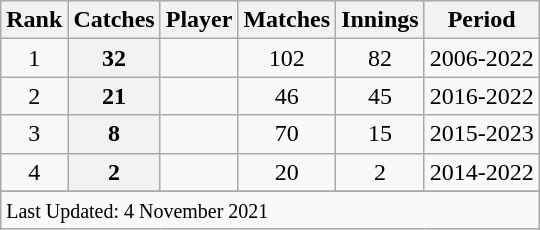<table class="wikitable plainrowheaders sortable">
<tr>
<th scope=col>Rank</th>
<th scope=col>Catches</th>
<th scope=col>Player</th>
<th scope=col>Matches</th>
<th scope=col>Innings</th>
<th scope=col>Period</th>
</tr>
<tr>
<td align=center>1</td>
<th scope=row style=text-align:center;>32</th>
<td> </td>
<td align=center>102</td>
<td align=center>82</td>
<td>2006-2022</td>
</tr>
<tr>
<td align=center>2</td>
<th scope=row style=text-align:center;>21</th>
<td></td>
<td align=center>46</td>
<td align=center>45</td>
<td>2016-2022</td>
</tr>
<tr>
<td align=center>3</td>
<th scope=row style=text-align:center;>8</th>
<td> </td>
<td align=center>70</td>
<td align="center">15</td>
<td>2015-2023</td>
</tr>
<tr>
<td align=center>4</td>
<th scope=row style=text-align:center;>2</th>
<td></td>
<td align=center>20</td>
<td align=center>2</td>
<td>2014-2022</td>
</tr>
<tr>
</tr>
<tr class=sortbottom>
<td colspan=6><small>Last Updated: 4 November 2021</small></td>
</tr>
</table>
